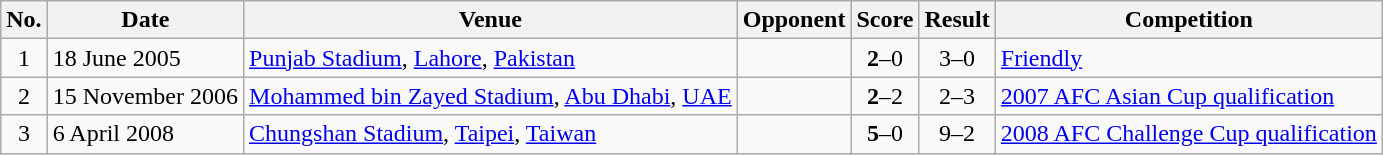<table class="wikitable plainrowheaders sortable">
<tr>
<th scope="col">No.</th>
<th scope="col">Date</th>
<th scope="col">Venue</th>
<th scope="col">Opponent</th>
<th scope="col">Score</th>
<th scope="col">Result</th>
<th scope="col">Competition</th>
</tr>
<tr>
<td align="center">1</td>
<td>18 June 2005</td>
<td><a href='#'>Punjab Stadium</a>, <a href='#'>Lahore</a>, <a href='#'>Pakistan</a></td>
<td></td>
<td align="center"><strong>2</strong>–0</td>
<td align="center">3–0</td>
<td><a href='#'>Friendly</a></td>
</tr>
<tr>
<td align="center">2</td>
<td>15 November 2006</td>
<td><a href='#'>Mohammed bin Zayed Stadium</a>, <a href='#'>Abu Dhabi</a>, <a href='#'>UAE</a></td>
<td></td>
<td align="center"><strong>2</strong>–2</td>
<td align="center">2–3</td>
<td><a href='#'>2007 AFC Asian Cup qualification</a></td>
</tr>
<tr>
<td align="center">3</td>
<td>6 April 2008</td>
<td><a href='#'>Chungshan Stadium</a>, <a href='#'>Taipei</a>, <a href='#'>Taiwan</a></td>
<td></td>
<td align="center"><strong>5</strong>–0</td>
<td align="center">9–2</td>
<td><a href='#'>2008 AFC Challenge Cup qualification</a></td>
</tr>
</table>
